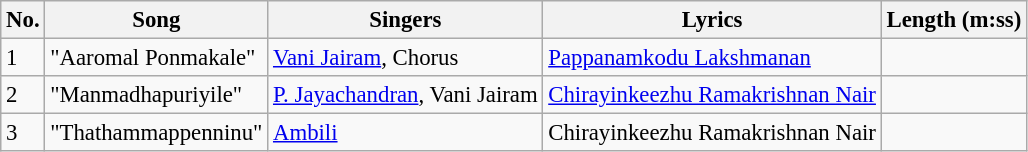<table class="wikitable" style="font-size:95%;">
<tr>
<th>No.</th>
<th>Song</th>
<th>Singers</th>
<th>Lyrics</th>
<th>Length (m:ss)</th>
</tr>
<tr>
<td>1</td>
<td>"Aaromal Ponmakale"</td>
<td><a href='#'>Vani Jairam</a>, Chorus</td>
<td><a href='#'>Pappanamkodu Lakshmanan</a></td>
<td></td>
</tr>
<tr>
<td>2</td>
<td>"Manmadhapuriyile"</td>
<td><a href='#'>P. Jayachandran</a>, Vani Jairam</td>
<td><a href='#'>Chirayinkeezhu Ramakrishnan Nair</a></td>
<td></td>
</tr>
<tr>
<td>3</td>
<td>"Thathammappenninu"</td>
<td><a href='#'>Ambili</a></td>
<td>Chirayinkeezhu Ramakrishnan Nair</td>
<td></td>
</tr>
</table>
